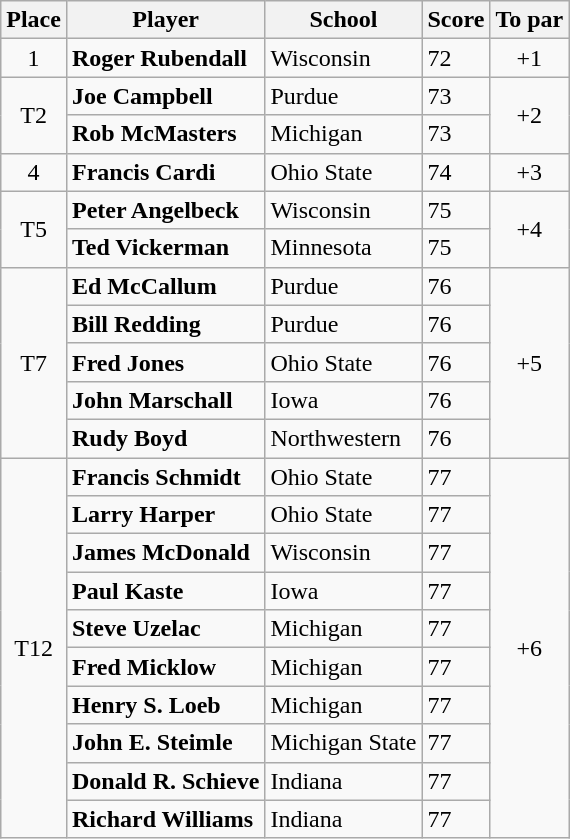<table class="wikitable">
<tr>
<th>Place</th>
<th>Player</th>
<th>School</th>
<th>Score</th>
<th>To par</th>
</tr>
<tr>
<td align="center">1</td>
<td><strong>Roger Rubendall</strong></td>
<td>Wisconsin</td>
<td>72</td>
<td align="center">+1</td>
</tr>
<tr>
<td rowspan="2" align="center">T2</td>
<td><strong>Joe Campbell</strong></td>
<td>Purdue</td>
<td>73</td>
<td rowspan="2" align="center">+2</td>
</tr>
<tr>
<td><strong>Rob McMasters</strong></td>
<td>Michigan</td>
<td>73</td>
</tr>
<tr>
<td align="center">4</td>
<td><strong>Francis Cardi</strong></td>
<td>Ohio State</td>
<td>74</td>
<td align="center">+3</td>
</tr>
<tr>
<td rowspan="2" align="center">T5</td>
<td><strong>Peter Angelbeck</strong></td>
<td>Wisconsin</td>
<td>75</td>
<td rowspan="2" align="center">+4</td>
</tr>
<tr>
<td><strong>Ted Vickerman</strong></td>
<td>Minnesota</td>
<td>75</td>
</tr>
<tr>
<td rowspan="5" align="center">T7</td>
<td><strong>Ed McCallum</strong></td>
<td>Purdue</td>
<td>76</td>
<td rowspan="5" align="center">+5</td>
</tr>
<tr>
<td><strong>Bill Redding</strong></td>
<td>Purdue</td>
<td>76</td>
</tr>
<tr>
<td><strong>Fred Jones</strong></td>
<td>Ohio State</td>
<td>76</td>
</tr>
<tr>
<td><strong>John Marschall</strong></td>
<td>Iowa</td>
<td>76</td>
</tr>
<tr>
<td><strong>Rudy Boyd</strong></td>
<td>Northwestern</td>
<td>76</td>
</tr>
<tr>
<td rowspan="10" align="center">T12</td>
<td><strong>Francis Schmidt</strong></td>
<td>Ohio State</td>
<td>77</td>
<td rowspan="10" align="center">+6</td>
</tr>
<tr>
<td><strong>Larry Harper</strong></td>
<td>Ohio State</td>
<td>77</td>
</tr>
<tr>
<td><strong>James McDonald</strong></td>
<td>Wisconsin</td>
<td>77</td>
</tr>
<tr>
<td><strong>Paul Kaste</strong></td>
<td>Iowa</td>
<td>77</td>
</tr>
<tr>
<td><strong>Steve Uzelac</strong></td>
<td>Michigan</td>
<td>77</td>
</tr>
<tr>
<td><strong>Fred Micklow</strong></td>
<td>Michigan</td>
<td>77</td>
</tr>
<tr>
<td><strong>Henry S. Loeb</strong></td>
<td>Michigan</td>
<td>77</td>
</tr>
<tr>
<td><strong>John E. Steimle</strong></td>
<td>Michigan State</td>
<td>77</td>
</tr>
<tr>
<td><strong>Donald R. Schieve</strong></td>
<td>Indiana</td>
<td>77</td>
</tr>
<tr>
<td><strong>Richard Williams</strong></td>
<td>Indiana</td>
<td>77</td>
</tr>
</table>
